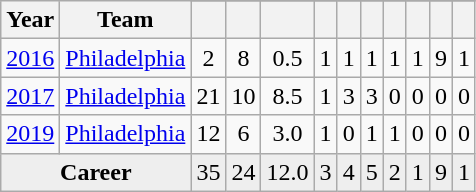<table class="wikitable sortable" style="text-align:center">
<tr>
<th rowspan=2>Year</th>
<th rowspan=2>Team</th>
</tr>
<tr>
<th></th>
<th></th>
<th></th>
<th></th>
<th></th>
<th></th>
<th></th>
<th></th>
<th></th>
<th></th>
</tr>
<tr>
<td><a href='#'>2016</a></td>
<td><a href='#'>Philadelphia</a></td>
<td>2</td>
<td>8</td>
<td>0.5</td>
<td>1</td>
<td>1</td>
<td>1</td>
<td>1</td>
<td>1</td>
<td>9</td>
<td>1</td>
</tr>
<tr>
<td><a href='#'>2017</a></td>
<td><a href='#'>Philadelphia</a></td>
<td>21</td>
<td>10</td>
<td>8.5</td>
<td>1</td>
<td>3</td>
<td>3</td>
<td>0</td>
<td>0</td>
<td>0</td>
<td>0</td>
</tr>
<tr>
<td><a href='#'>2019</a></td>
<td><a href='#'>Philadelphia</a></td>
<td>12</td>
<td>6</td>
<td>3.0</td>
<td>1</td>
<td>0</td>
<td>1</td>
<td>1</td>
<td>0</td>
<td>0</td>
<td>0</td>
</tr>
<tr class="sortbottom" style="background:#eee;">
<td colspan="2"><strong>Career</strong></td>
<td>35</td>
<td>24</td>
<td>12.0</td>
<td>3</td>
<td>4</td>
<td>5</td>
<td>2</td>
<td>1</td>
<td>9</td>
<td>1</td>
</tr>
</table>
